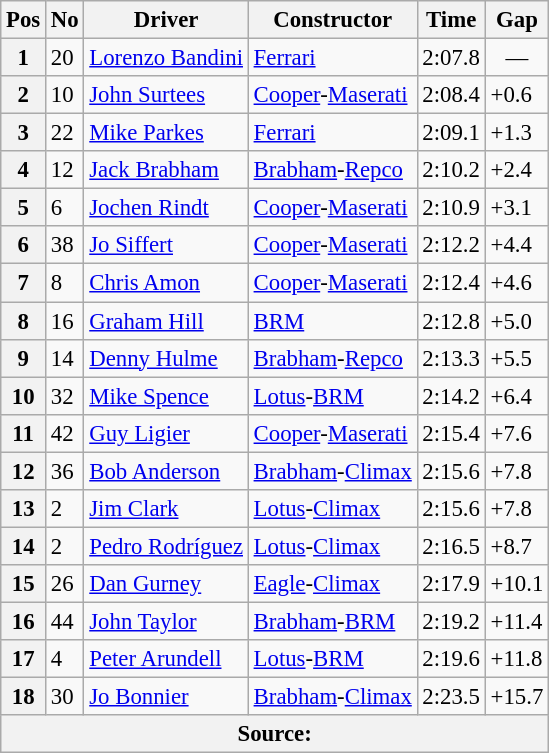<table class="wikitable sortable" style="font-size: 95%">
<tr>
<th>Pos</th>
<th>No</th>
<th>Driver</th>
<th>Constructor</th>
<th>Time</th>
<th>Gap</th>
</tr>
<tr>
<th>1</th>
<td>20</td>
<td> <a href='#'>Lorenzo Bandini</a></td>
<td><a href='#'>Ferrari</a></td>
<td>2:07.8</td>
<td align="center">—</td>
</tr>
<tr>
<th>2</th>
<td>10</td>
<td> <a href='#'>John Surtees</a></td>
<td><a href='#'>Cooper</a>-<a href='#'>Maserati</a></td>
<td>2:08.4</td>
<td>+0.6</td>
</tr>
<tr>
<th>3</th>
<td>22</td>
<td> <a href='#'>Mike Parkes</a></td>
<td><a href='#'>Ferrari</a></td>
<td>2:09.1</td>
<td>+1.3</td>
</tr>
<tr>
<th>4</th>
<td>12</td>
<td> <a href='#'>Jack Brabham</a></td>
<td><a href='#'>Brabham</a>-<a href='#'>Repco</a></td>
<td>2:10.2</td>
<td>+2.4</td>
</tr>
<tr>
<th>5</th>
<td>6</td>
<td> <a href='#'>Jochen Rindt</a></td>
<td><a href='#'>Cooper</a>-<a href='#'>Maserati</a></td>
<td>2:10.9</td>
<td>+3.1</td>
</tr>
<tr>
<th>6</th>
<td>38</td>
<td> <a href='#'>Jo Siffert</a></td>
<td><a href='#'>Cooper</a>-<a href='#'>Maserati</a></td>
<td>2:12.2</td>
<td>+4.4</td>
</tr>
<tr>
<th>7</th>
<td>8</td>
<td> <a href='#'>Chris Amon</a></td>
<td><a href='#'>Cooper</a>-<a href='#'>Maserati</a></td>
<td>2:12.4</td>
<td>+4.6</td>
</tr>
<tr>
<th>8</th>
<td>16</td>
<td> <a href='#'>Graham Hill</a></td>
<td><a href='#'>BRM</a></td>
<td>2:12.8</td>
<td>+5.0</td>
</tr>
<tr>
<th>9</th>
<td>14</td>
<td> <a href='#'>Denny Hulme</a></td>
<td><a href='#'>Brabham</a>-<a href='#'>Repco</a></td>
<td>2:13.3</td>
<td>+5.5</td>
</tr>
<tr>
<th>10</th>
<td>32</td>
<td> <a href='#'>Mike Spence</a></td>
<td><a href='#'>Lotus</a>-<a href='#'>BRM</a></td>
<td>2:14.2</td>
<td>+6.4</td>
</tr>
<tr>
<th>11</th>
<td>42</td>
<td> <a href='#'>Guy Ligier</a></td>
<td><a href='#'>Cooper</a>-<a href='#'>Maserati</a></td>
<td>2:15.4</td>
<td>+7.6</td>
</tr>
<tr>
<th>12</th>
<td>36</td>
<td> <a href='#'>Bob Anderson</a></td>
<td><a href='#'>Brabham</a>-<a href='#'>Climax</a></td>
<td>2:15.6</td>
<td>+7.8</td>
</tr>
<tr>
<th>13</th>
<td>2</td>
<td> <a href='#'>Jim Clark</a></td>
<td><a href='#'>Lotus</a>-<a href='#'>Climax</a></td>
<td>2:15.6</td>
<td>+7.8</td>
</tr>
<tr>
<th>14</th>
<td>2</td>
<td> <a href='#'>Pedro Rodríguez</a></td>
<td><a href='#'>Lotus</a>-<a href='#'>Climax</a></td>
<td>2:16.5</td>
<td>+8.7</td>
</tr>
<tr>
<th>15</th>
<td>26</td>
<td> <a href='#'>Dan Gurney</a></td>
<td><a href='#'>Eagle</a>-<a href='#'>Climax</a></td>
<td>2:17.9</td>
<td>+10.1</td>
</tr>
<tr>
<th>16</th>
<td>44</td>
<td> <a href='#'>John Taylor</a></td>
<td><a href='#'>Brabham</a>-<a href='#'>BRM</a></td>
<td>2:19.2</td>
<td>+11.4</td>
</tr>
<tr>
<th>17</th>
<td>4</td>
<td> <a href='#'>Peter Arundell</a></td>
<td><a href='#'>Lotus</a>-<a href='#'>BRM</a></td>
<td>2:19.6</td>
<td>+11.8</td>
</tr>
<tr>
<th>18</th>
<td>30</td>
<td> <a href='#'>Jo Bonnier</a></td>
<td><a href='#'>Brabham</a>-<a href='#'>Climax</a></td>
<td>2:23.5</td>
<td>+15.7</td>
</tr>
<tr>
<th colspan="6">Source:</th>
</tr>
</table>
